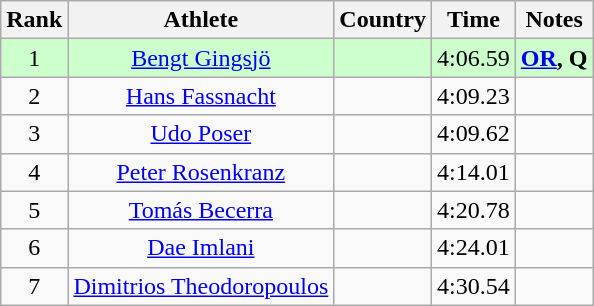<table class="wikitable sortable" style="text-align:center">
<tr>
<th>Rank</th>
<th>Athlete</th>
<th>Country</th>
<th>Time</th>
<th>Notes</th>
</tr>
<tr bgcolor=ccffcc>
<td>1</td>
<td><a href='#'>Bengt Gingsjö</a></td>
<td align=left></td>
<td>4:06.59</td>
<td><strong><a href='#'>OR</a>, Q</strong></td>
</tr>
<tr>
<td>2</td>
<td><a href='#'>Hans Fassnacht</a></td>
<td align=left></td>
<td>4:09.23</td>
<td><strong>  </strong></td>
</tr>
<tr>
<td>3</td>
<td><a href='#'>Udo Poser</a></td>
<td align=left></td>
<td>4:09.62</td>
<td><strong> </strong></td>
</tr>
<tr>
<td>4</td>
<td><a href='#'>Peter Rosenkranz</a></td>
<td align=left></td>
<td>4:14.01</td>
<td><strong> </strong></td>
</tr>
<tr>
<td>5</td>
<td><a href='#'>Tomás Becerra</a></td>
<td align=left></td>
<td>4:20.78</td>
<td><strong> </strong></td>
</tr>
<tr>
<td>6</td>
<td><a href='#'>Dae Imlani</a></td>
<td align=left></td>
<td>4:24.01</td>
<td><strong> </strong></td>
</tr>
<tr>
<td>7</td>
<td><a href='#'>Dimitrios Theodoropoulos</a></td>
<td align=left></td>
<td>4:30.54</td>
<td><strong> </strong></td>
</tr>
</table>
